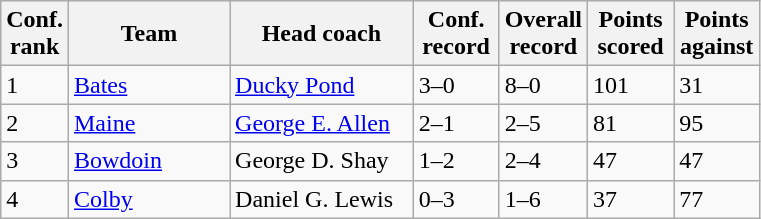<table class="sortable wikitable".>
<tr>
<th width="25">Conf. rank</th>
<th width="100">Team</th>
<th width="115">Head coach</th>
<th width="50">Conf. record</th>
<th width="50">Overall record</th>
<th width="50">Points scored</th>
<th width="50">Points against</th>
</tr>
<tr align="left" bgcolor="">
<td>1</td>
<td><a href='#'>Bates</a></td>
<td><a href='#'>Ducky Pond</a></td>
<td>3–0</td>
<td>8–0</td>
<td>101</td>
<td>31</td>
</tr>
<tr align="left" bgcolor="">
<td>2</td>
<td><a href='#'>Maine</a></td>
<td><a href='#'>George E. Allen</a></td>
<td>2–1</td>
<td>2–5</td>
<td>81</td>
<td>95</td>
</tr>
<tr align="left" bgcolor="">
<td>3</td>
<td><a href='#'>Bowdoin</a></td>
<td>George D. Shay</td>
<td>1–2</td>
<td>2–4</td>
<td>47</td>
<td>47</td>
</tr>
<tr align="left" bgcolor="">
<td>4</td>
<td><a href='#'>Colby</a></td>
<td>Daniel G. Lewis</td>
<td>0–3</td>
<td>1–6</td>
<td>37</td>
<td>77</td>
</tr>
</table>
